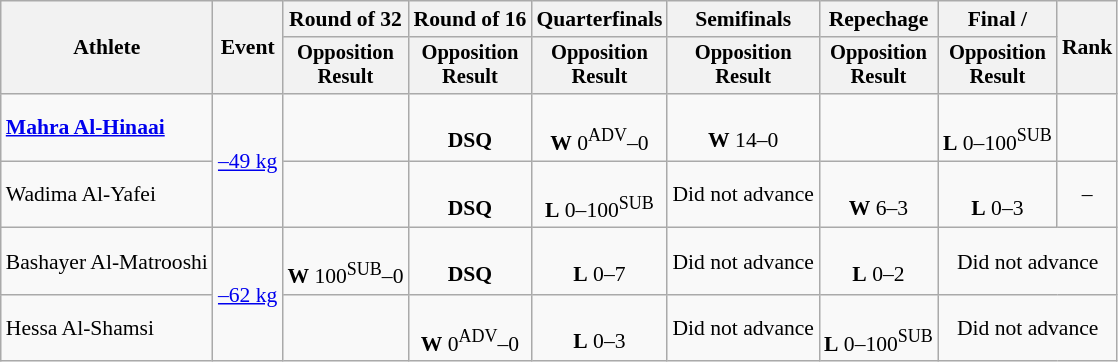<table class=wikitable style=font-size:90%;text-align:center>
<tr>
<th rowspan="2">Athlete</th>
<th rowspan="2">Event</th>
<th>Round of 32</th>
<th>Round of 16</th>
<th>Quarterfinals</th>
<th>Semifinals</th>
<th>Repechage</th>
<th>Final / </th>
<th rowspan=2>Rank</th>
</tr>
<tr style="font-size:95%">
<th>Opposition<br>Result</th>
<th>Opposition<br>Result</th>
<th>Opposition<br>Result</th>
<th>Opposition<br>Result</th>
<th>Opposition<br>Result</th>
<th>Opposition<br>Result</th>
</tr>
<tr>
<td align=left><strong><a href='#'>Mahra Al-Hinaai</a></strong></td>
<td align=left rowspan=2><a href='#'>–49 kg</a></td>
<td></td>
<td><br><strong>DSQ</strong></td>
<td><br><strong>W</strong> 0<sup>ADV</sup>–0</td>
<td><br><strong>W</strong> 14–0</td>
<td></td>
<td><br><strong>L</strong> 0–100<sup>SUB</sup></td>
<td></td>
</tr>
<tr>
<td align=left>Wadima Al-Yafei</td>
<td></td>
<td><br><strong>DSQ</strong></td>
<td><br><strong>L</strong> 0–100<sup>SUB</sup></td>
<td>Did not advance</td>
<td><br><strong>W</strong> 6–3</td>
<td><br><strong>L</strong> 0–3</td>
<td>–</td>
</tr>
<tr>
<td align=left>Bashayer Al-Matrooshi</td>
<td align=left rowspan=2><a href='#'>–62 kg</a></td>
<td><br><strong>W</strong> 100<sup>SUB</sup>–0</td>
<td><br><strong>DSQ</strong></td>
<td><br><strong>L</strong> 0–7</td>
<td>Did not advance</td>
<td><br><strong>L</strong> 0–2</td>
<td colspan=2>Did not advance</td>
</tr>
<tr>
<td align=left>Hessa Al-Shamsi</td>
<td></td>
<td><br><strong>W</strong> 0<sup>ADV</sup>–0</td>
<td><br><strong>L</strong> 0–3</td>
<td>Did not advance</td>
<td><br><strong>L</strong> 0–100<sup>SUB</sup></td>
<td colspan=2>Did not advance</td>
</tr>
</table>
